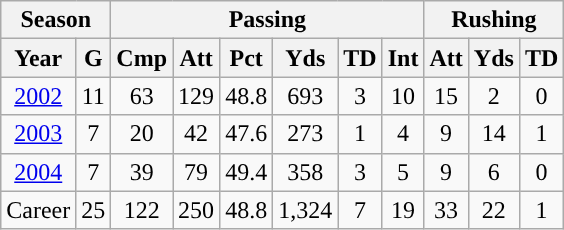<table class=wikitable style="text-align:center;">
<tr>
<th colspan=2>Season</th>
<th colspan=6>Passing</th>
<th colspan=3>Rushing</th>
</tr>
<tr>
<th>Year</th>
<th>G</th>
<th>Cmp</th>
<th>Att</th>
<th>Pct</th>
<th>Yds</th>
<th>TD</th>
<th>Int</th>
<th>Att</th>
<th>Yds</th>
<th>TD</th>
</tr>
<tr>
<td><a href='#'>2002</a></td>
<td>11</td>
<td>63</td>
<td>129</td>
<td>48.8</td>
<td>693</td>
<td>3</td>
<td>10</td>
<td>15</td>
<td>2</td>
<td>0</td>
</tr>
<tr>
<td><a href='#'>2003</a></td>
<td>7</td>
<td>20</td>
<td>42</td>
<td>47.6</td>
<td>273</td>
<td>1</td>
<td>4</td>
<td>9</td>
<td>14</td>
<td>1</td>
</tr>
<tr>
<td><a href='#'>2004</a></td>
<td>7</td>
<td>39</td>
<td>79</td>
<td>49.4</td>
<td>358</td>
<td>3</td>
<td>5</td>
<td>9</td>
<td>6</td>
<td>0</td>
</tr>
<tr>
<td>Career</td>
<td>25</td>
<td>122</td>
<td>250</td>
<td>48.8</td>
<td>1,324</td>
<td>7</td>
<td>19</td>
<td>33</td>
<td>22</td>
<td>1</td>
</tr>
</table>
